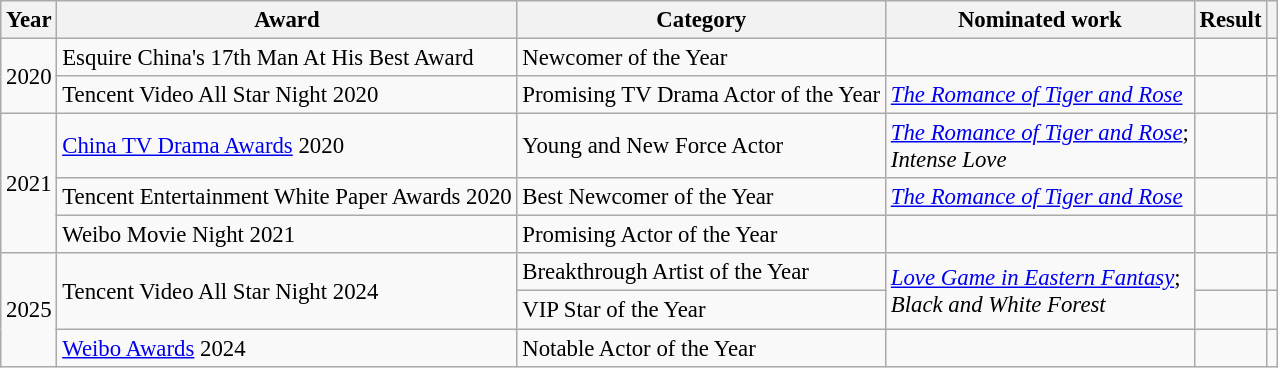<table class="wikitable" style="font-size:95%">
<tr>
<th>Year</th>
<th>Award</th>
<th>Category</th>
<th>Nominated work</th>
<th>Result</th>
<th></th>
</tr>
<tr>
<td rowspan="2">2020</td>
<td>Esquire China's 17th Man At His Best Award</td>
<td>Newcomer of the Year</td>
<td></td>
<td></td>
<td></td>
</tr>
<tr>
<td>Tencent Video All Star Night 2020</td>
<td>Promising TV Drama Actor of the Year</td>
<td><em><a href='#'>The Romance of Tiger and Rose</a></em></td>
<td></td>
<td></td>
</tr>
<tr>
<td rowspan="3">2021</td>
<td><a href='#'>China TV Drama Awards</a> 2020</td>
<td>Young and New Force Actor</td>
<td><em><a href='#'>The Romance of Tiger and Rose</a></em>; <br><em>Intense Love</em></td>
<td></td>
<td></td>
</tr>
<tr>
<td>Tencent Entertainment White Paper Awards 2020</td>
<td>Best Newcomer of the Year</td>
<td><em><a href='#'>The Romance of Tiger and Rose</a></em></td>
<td></td>
<td></td>
</tr>
<tr>
<td>Weibo Movie Night 2021</td>
<td>Promising Actor of the Year</td>
<td></td>
<td></td>
<td></td>
</tr>
<tr>
<td rowspan="3">2025</td>
<td rowspan="2">Tencent Video All Star Night 2024</td>
<td>Breakthrough Artist of the Year</td>
<td rowspan="2"><em><a href='#'>Love Game in Eastern Fantasy</a></em>; <br><em>Black and White Forest</em></td>
<td></td>
<td></td>
</tr>
<tr>
<td>VIP Star of the Year</td>
<td></td>
<td></td>
</tr>
<tr>
<td><a href='#'>Weibo Awards</a> 2024</td>
<td>Notable Actor of the Year</td>
<td></td>
<td></td>
<td></td>
</tr>
</table>
